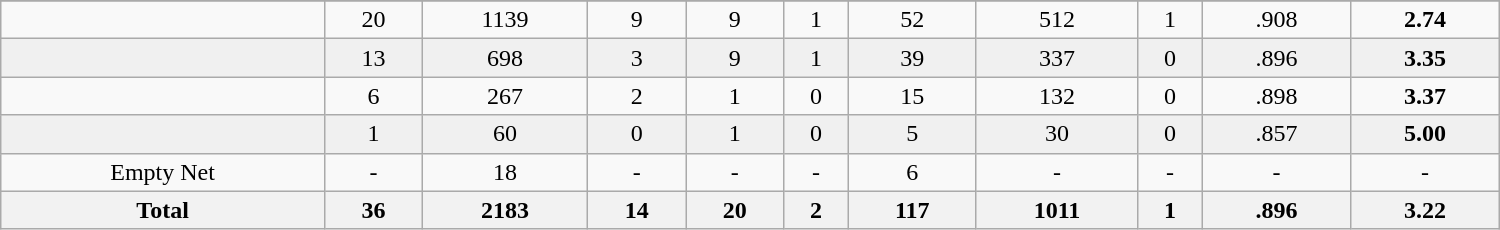<table class="wikitable sortable" width ="1000">
<tr align="center">
</tr>
<tr align="center" bgcolor="">
<td></td>
<td>20</td>
<td>1139</td>
<td>9</td>
<td>9</td>
<td>1</td>
<td>52</td>
<td>512</td>
<td>1</td>
<td>.908</td>
<td><strong>2.74</strong></td>
</tr>
<tr align="center" bgcolor="f0f0f0">
<td></td>
<td>13</td>
<td>698</td>
<td>3</td>
<td>9</td>
<td>1</td>
<td>39</td>
<td>337</td>
<td>0</td>
<td>.896</td>
<td><strong>3.35</strong></td>
</tr>
<tr align="center" bgcolor="">
<td></td>
<td>6</td>
<td>267</td>
<td>2</td>
<td>1</td>
<td>0</td>
<td>15</td>
<td>132</td>
<td>0</td>
<td>.898</td>
<td><strong>3.37</strong></td>
</tr>
<tr align="center" bgcolor="f0f0f0">
<td></td>
<td>1</td>
<td>60</td>
<td>0</td>
<td>1</td>
<td>0</td>
<td>5</td>
<td>30</td>
<td>0</td>
<td>.857</td>
<td><strong>5.00</strong></td>
</tr>
<tr align="center" bgcolor="">
<td>Empty Net</td>
<td>-</td>
<td>18</td>
<td>-</td>
<td>-</td>
<td>-</td>
<td>6</td>
<td>-</td>
<td>-</td>
<td>-</td>
<td>-</td>
</tr>
<tr>
<th>Total</th>
<th>36</th>
<th>2183</th>
<th>14</th>
<th>20</th>
<th>2</th>
<th>117</th>
<th>1011</th>
<th>1</th>
<th>.896</th>
<th>3.22</th>
</tr>
</table>
